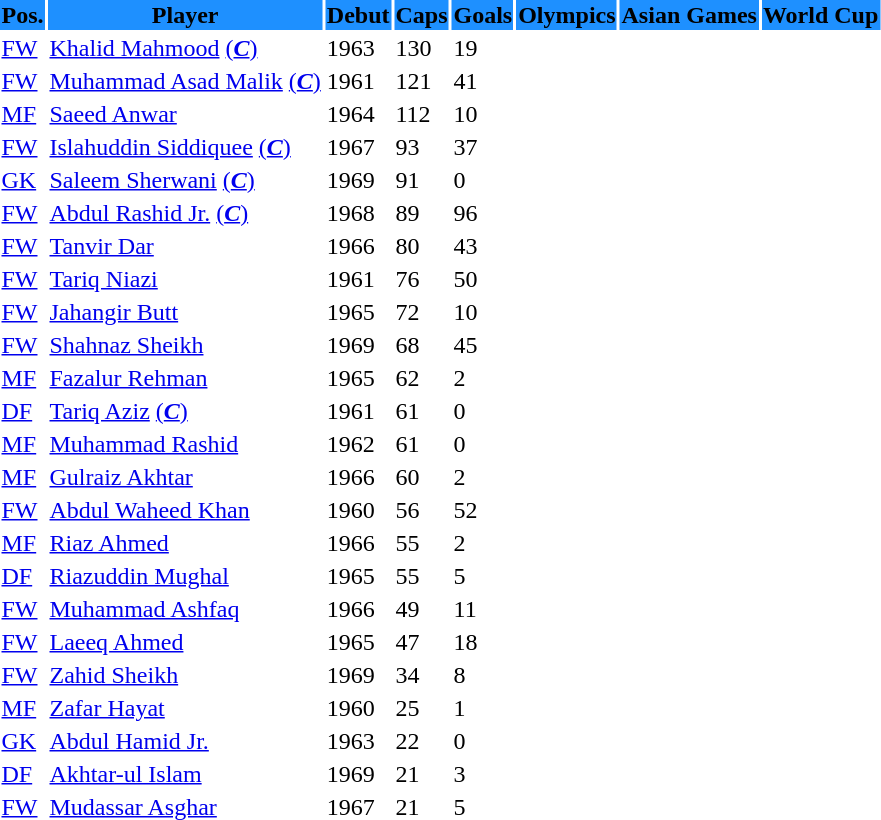<table class="sortable toccolours">
<tr>
<th style="background:#1E90FF;">Pos.</th>
<th style="background:#1E90FF;">Player</th>
<th style="background:#1E90FF;">Debut</th>
<th style="background:#1E90FF;">Caps</th>
<th style="background:#1E90FF;">Goals</th>
<th style="background:#1E90FF;">Olympics</th>
<th style="background:#1E90FF;">Asian Games</th>
<th style="background:#1E90FF;">World Cup</th>
</tr>
<tr>
<td><a href='#'>FW</a></td>
<td><a href='#'>Khalid Mahmood</a> <a href='#'>(<strong><em>C</em></strong>)</a></td>
<td>1963</td>
<td>130</td>
<td>19</td>
<td></td>
<td></td>
<td></td>
</tr>
<tr>
<td><a href='#'>FW</a></td>
<td><a href='#'>Muhammad Asad Malik</a> <a href='#'>(<strong><em>C</em></strong>)</a></td>
<td>1961</td>
<td>121</td>
<td>41</td>
<td></td>
<td></td>
<td></td>
</tr>
<tr>
<td><a href='#'>MF</a></td>
<td><a href='#'>Saeed Anwar</a></td>
<td>1964</td>
<td>112</td>
<td>10</td>
<td></td>
<td></td>
<td></td>
</tr>
<tr>
<td><a href='#'>FW</a></td>
<td><a href='#'>Islahuddin Siddiquee</a> <a href='#'>(<strong><em>C</em></strong>)</a></td>
<td>1967</td>
<td>93</td>
<td>37</td>
<td></td>
<td></td>
<td></td>
</tr>
<tr>
<td><a href='#'>GK</a></td>
<td><a href='#'>Saleem Sherwani</a> <a href='#'>(<strong><em>C</em></strong>)</a></td>
<td>1969</td>
<td>91</td>
<td>0</td>
<td></td>
<td></td>
<td></td>
</tr>
<tr>
<td><a href='#'>FW</a></td>
<td><a href='#'>Abdul Rashid Jr.</a> <a href='#'>(<strong><em>C</em></strong>)</a></td>
<td>1968</td>
<td>89</td>
<td>96</td>
<td></td>
<td></td>
<td></td>
</tr>
<tr>
<td><a href='#'>FW</a></td>
<td><a href='#'>Tanvir Dar</a></td>
<td>1966</td>
<td>80</td>
<td>43</td>
<td></td>
<td></td>
<td></td>
</tr>
<tr>
<td><a href='#'>FW</a></td>
<td><a href='#'>Tariq Niazi</a></td>
<td>1961</td>
<td>76</td>
<td>50</td>
<td></td>
<td></td>
<td></td>
</tr>
<tr>
<td><a href='#'>FW</a></td>
<td><a href='#'>Jahangir Butt</a></td>
<td>1965</td>
<td>72</td>
<td>10</td>
<td></td>
<td></td>
<td></td>
</tr>
<tr>
<td><a href='#'>FW</a></td>
<td><a href='#'>Shahnaz Sheikh</a></td>
<td>1969</td>
<td>68</td>
<td>45</td>
<td></td>
<td></td>
<td></td>
</tr>
<tr>
<td><a href='#'>MF</a></td>
<td><a href='#'>Fazalur Rehman</a></td>
<td>1965</td>
<td>62</td>
<td>2</td>
<td></td>
<td></td>
<td></td>
</tr>
<tr>
<td><a href='#'>DF</a></td>
<td><a href='#'>Tariq Aziz</a> <a href='#'>(<strong><em>C</em></strong>)</a></td>
<td>1961</td>
<td>61</td>
<td>0</td>
<td></td>
<td></td>
<td></td>
</tr>
<tr>
<td><a href='#'>MF</a></td>
<td><a href='#'>Muhammad Rashid</a></td>
<td>1962</td>
<td>61</td>
<td>0</td>
<td></td>
<td></td>
<td></td>
</tr>
<tr>
<td><a href='#'>MF</a></td>
<td><a href='#'>Gulraiz Akhtar</a></td>
<td>1966</td>
<td>60</td>
<td>2</td>
<td></td>
<td></td>
<td></td>
</tr>
<tr>
<td><a href='#'>FW</a></td>
<td><a href='#'>Abdul Waheed Khan</a></td>
<td>1960</td>
<td>56</td>
<td>52</td>
<td></td>
<td></td>
<td></td>
</tr>
<tr>
<td><a href='#'>MF</a></td>
<td><a href='#'>Riaz Ahmed</a></td>
<td>1966</td>
<td>55</td>
<td>2</td>
<td></td>
<td></td>
<td></td>
</tr>
<tr>
<td><a href='#'>DF</a></td>
<td><a href='#'>Riazuddin Mughal</a></td>
<td>1965</td>
<td>55</td>
<td>5</td>
<td></td>
<td></td>
<td></td>
</tr>
<tr>
<td><a href='#'>FW</a></td>
<td><a href='#'>Muhammad Ashfaq</a></td>
<td>1966</td>
<td>49</td>
<td>11</td>
<td></td>
<td></td>
<td></td>
</tr>
<tr>
<td><a href='#'>FW</a></td>
<td><a href='#'>Laeeq Ahmed</a></td>
<td>1965</td>
<td>47</td>
<td>18</td>
<td></td>
<td></td>
<td></td>
</tr>
<tr>
<td><a href='#'>FW</a></td>
<td><a href='#'>Zahid Sheikh</a></td>
<td>1969</td>
<td>34</td>
<td>8</td>
<td></td>
<td></td>
<td></td>
</tr>
<tr>
<td><a href='#'>MF</a></td>
<td><a href='#'>Zafar Hayat</a></td>
<td>1960</td>
<td>25</td>
<td>1</td>
<td></td>
<td></td>
<td></td>
</tr>
<tr>
<td><a href='#'>GK</a></td>
<td><a href='#'>Abdul Hamid Jr.</a></td>
<td>1963</td>
<td>22</td>
<td>0</td>
<td></td>
<td></td>
<td></td>
</tr>
<tr>
<td><a href='#'>DF</a></td>
<td><a href='#'>Akhtar-ul Islam</a></td>
<td>1969</td>
<td>21</td>
<td>3</td>
<td></td>
<td></td>
<td></td>
</tr>
<tr>
<td><a href='#'>FW</a></td>
<td><a href='#'>Mudassar Asghar</a></td>
<td>1967</td>
<td>21</td>
<td>5</td>
<td></td>
<td></td>
<td></td>
</tr>
</table>
